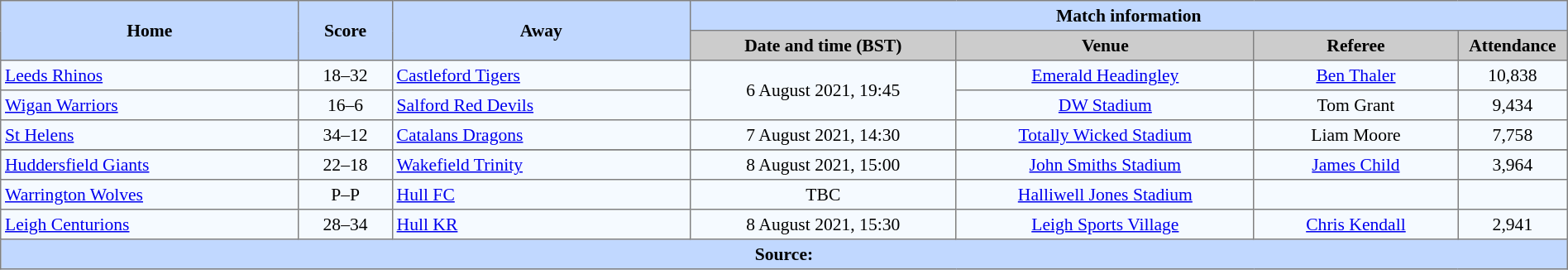<table border=1 style="border-collapse:collapse; font-size:90%; text-align:center;" cellpadding=3 cellspacing=0 width=100%>
<tr style="background:#C1D8ff;">
<th scope="col" rowspan=2 width=19%>Home</th>
<th scope="col" rowspan=2 width=6%>Score</th>
<th scope="col" rowspan=2 width=19%>Away</th>
<th colspan=4>Match information</th>
</tr>
<tr style="background:#CCCCCC;">
<th scope="col" width=17%>Date and time (BST)</th>
<th scope="col" width=19%>Venue</th>
<th scope="col" width=13%>Referee</th>
<th scope="col" width=7%>Attendance</th>
</tr>
<tr style="background:#F5FAFF;">
<td style="text-align:left;"> <a href='#'>Leeds Rhinos</a></td>
<td>18–32</td>
<td style="text-align:left;"> <a href='#'>Castleford Tigers</a></td>
<td rowspan=2>6 August 2021, 19:45</td>
<td><a href='#'>Emerald Headingley</a></td>
<td><a href='#'>Ben Thaler</a></td>
<td>10,838</td>
</tr>
<tr style="background:#F5FAFF;">
<td style="text-align:left;"> <a href='#'>Wigan Warriors</a></td>
<td>16–6</td>
<td style="text-align:left;"> <a href='#'>Salford Red Devils</a></td>
<td><a href='#'>DW Stadium</a></td>
<td>Tom Grant</td>
<td>9,434</td>
</tr>
<tr style="background:#F5FAFF;">
<td style="text-align:left;"> <a href='#'>St Helens</a></td>
<td>34–12</td>
<td style="text-align:left;"> <a href='#'>Catalans Dragons</a></td>
<td>7 August 2021, 14:30</td>
<td><a href='#'>Totally Wicked Stadium</a></td>
<td>Liam Moore</td>
<td>7,758</td>
</tr>
<tr>
</tr>
<tr style="background:#F5FAFF;">
<td style="text-align:left;"> <a href='#'>Huddersfield Giants</a></td>
<td>22–18</td>
<td style="text-align:left;"> <a href='#'>Wakefield Trinity</a></td>
<td>8 August 2021, 15:00</td>
<td><a href='#'>John Smiths Stadium</a></td>
<td><a href='#'>James Child</a></td>
<td>3,964</td>
</tr>
<tr style="background:#F5FAFF;">
<td style="text-align:left;"> <a href='#'>Warrington Wolves</a></td>
<td>P–P</td>
<td style="text-align:left;"> <a href='#'>Hull FC</a></td>
<td>TBC</td>
<td><a href='#'>Halliwell Jones Stadium</a></td>
<td></td>
<td></td>
</tr>
<tr style="background:#F5FAFF;">
<td style="text-align:left;"> <a href='#'>Leigh Centurions</a></td>
<td>28–34</td>
<td style="text-align:left;"> <a href='#'>Hull KR</a></td>
<td>8 August 2021, 15:30</td>
<td><a href='#'>Leigh Sports Village</a></td>
<td><a href='#'>Chris Kendall</a></td>
<td>2,941</td>
</tr>
<tr style="background:#c1d8ff;">
<th colspan=7>Source:</th>
</tr>
</table>
